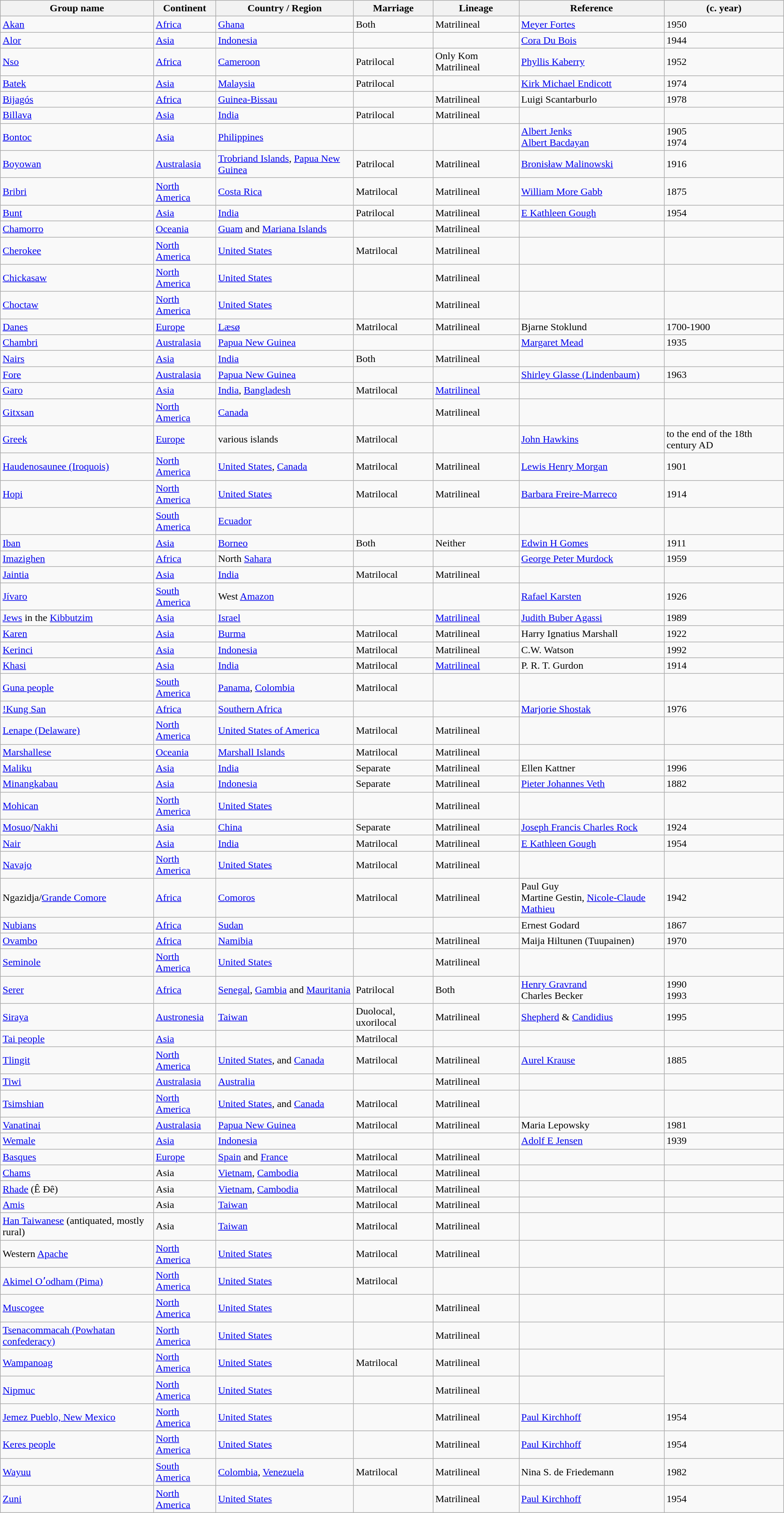<table class="wikitable sortable collapsible">
<tr>
<th>Group name</th>
<th>Continent</th>
<th>Country / Region</th>
<th>Marriage</th>
<th>Lineage</th>
<th>Reference</th>
<th>(c. year)</th>
</tr>
<tr>
<td><a href='#'>Akan</a></td>
<td><a href='#'>Africa</a></td>
<td><a href='#'>Ghana</a></td>
<td>Both</td>
<td>Matrilineal</td>
<td><a href='#'>Meyer Fortes</a></td>
<td>1950</td>
</tr>
<tr>
<td><a href='#'>Alor</a></td>
<td><a href='#'>Asia</a></td>
<td><a href='#'>Indonesia</a></td>
<td></td>
<td></td>
<td><a href='#'>Cora Du Bois</a></td>
<td>1944</td>
</tr>
<tr>
<td><a href='#'>Nso</a></td>
<td><a href='#'>Africa</a></td>
<td><a href='#'>Cameroon</a></td>
<td>Patrilocal</td>
<td>Only Kom Matrilineal</td>
<td><a href='#'>Phyllis Kaberry</a></td>
<td>1952</td>
</tr>
<tr>
<td><a href='#'>Batek</a></td>
<td><a href='#'>Asia</a></td>
<td><a href='#'>Malaysia</a></td>
<td>Patrilocal</td>
<td></td>
<td><a href='#'>Kirk Michael Endicott</a></td>
<td>1974</td>
</tr>
<tr>
<td><a href='#'>Bijagós</a></td>
<td><a href='#'>Africa</a></td>
<td><a href='#'>Guinea-Bissau</a></td>
<td></td>
<td>Matrilineal</td>
<td>Luigi Scantarburlo</td>
<td>1978</td>
</tr>
<tr>
<td><a href='#'>Billava</a></td>
<td><a href='#'>Asia</a></td>
<td><a href='#'>India</a></td>
<td>Patrilocal</td>
<td>Matrilineal</td>
<td></td>
<td></td>
</tr>
<tr>
<td><a href='#'>Bontoc</a></td>
<td><a href='#'>Asia</a></td>
<td><a href='#'>Philippines</a></td>
<td></td>
<td></td>
<td><a href='#'>Albert Jenks</a><br><a href='#'>Albert Bacdayan</a></td>
<td>1905<br>1974</td>
</tr>
<tr>
<td><a href='#'>Boyowan</a></td>
<td><a href='#'>Australasia</a></td>
<td><a href='#'>Trobriand Islands</a>, <a href='#'>Papua New Guinea</a></td>
<td>Patrilocal</td>
<td>Matrilineal</td>
<td><a href='#'>Bronisław Malinowski</a></td>
<td>1916</td>
</tr>
<tr>
<td><a href='#'>Bribri</a></td>
<td><a href='#'>North America</a></td>
<td><a href='#'>Costa Rica</a></td>
<td>Matrilocal</td>
<td>Matrilineal</td>
<td><a href='#'>William More Gabb</a></td>
<td>1875</td>
</tr>
<tr>
<td><a href='#'>Bunt</a></td>
<td><a href='#'>Asia</a></td>
<td><a href='#'>India</a></td>
<td>Patrilocal</td>
<td>Matrilineal</td>
<td><a href='#'>E Kathleen Gough</a></td>
<td>1954</td>
</tr>
<tr>
<td><a href='#'>Chamorro</a></td>
<td><a href='#'>Oceania</a></td>
<td><a href='#'>Guam</a> and <a href='#'>Mariana Islands</a></td>
<td></td>
<td>Matrilineal</td>
<td></td>
<td></td>
</tr>
<tr>
<td><a href='#'>Cherokee</a></td>
<td><a href='#'>North America</a></td>
<td><a href='#'>United States</a></td>
<td>Matrilocal</td>
<td>Matrilineal</td>
<td></td>
<td></td>
</tr>
<tr>
<td><a href='#'>Chickasaw</a></td>
<td><a href='#'>North America</a></td>
<td><a href='#'>United States</a></td>
<td></td>
<td>Matrilineal</td>
<td></td>
<td></td>
</tr>
<tr>
<td><a href='#'>Choctaw</a></td>
<td><a href='#'>North America</a></td>
<td><a href='#'>United States</a></td>
<td></td>
<td>Matrilineal</td>
<td></td>
<td></td>
</tr>
<tr>
<td><a href='#'>Danes</a></td>
<td><a href='#'>Europe</a></td>
<td><a href='#'>Læsø</a></td>
<td>Matrilocal</td>
<td>Matrilineal</td>
<td>Bjarne Stoklund</td>
<td>1700-1900</td>
</tr>
<tr>
<td><a href='#'>Chambri</a></td>
<td><a href='#'>Australasia</a></td>
<td><a href='#'>Papua New Guinea</a></td>
<td></td>
<td></td>
<td><a href='#'>Margaret Mead</a></td>
<td>1935</td>
</tr>
<tr>
<td><a href='#'>Nairs</a></td>
<td><a href='#'>Asia</a></td>
<td><a href='#'>India</a></td>
<td>Both</td>
<td>Matrilineal</td>
<td></td>
<td></td>
</tr>
<tr>
<td><a href='#'>Fore</a></td>
<td><a href='#'>Australasia</a></td>
<td><a href='#'>Papua New Guinea</a></td>
<td></td>
<td></td>
<td><a href='#'>Shirley Glasse (Lindenbaum)</a></td>
<td>1963</td>
</tr>
<tr>
<td><a href='#'>Garo</a></td>
<td><a href='#'>Asia</a></td>
<td><a href='#'>India</a>, <a href='#'>Bangladesh</a></td>
<td>Matrilocal</td>
<td><a href='#'>Matrilineal</a></td>
<td></td>
<td></td>
</tr>
<tr>
<td><a href='#'>Gitxsan</a></td>
<td><a href='#'>North America</a></td>
<td><a href='#'>Canada</a></td>
<td></td>
<td>Matrilineal</td>
<td></td>
<td></td>
</tr>
<tr>
<td><a href='#'>Greek</a></td>
<td><a href='#'>Europe</a></td>
<td>various islands</td>
<td>Matrilocal</td>
<td></td>
<td><a href='#'>John Hawkins</a></td>
<td>to the end of the 18th century AD</td>
</tr>
<tr>
<td><a href='#'>Haudenosaunee (Iroquois)</a></td>
<td><a href='#'>North America</a></td>
<td><a href='#'>United States</a>, <a href='#'>Canada</a></td>
<td>Matrilocal</td>
<td>Matrilineal</td>
<td><a href='#'>Lewis Henry Morgan</a></td>
<td>1901</td>
</tr>
<tr>
<td><a href='#'>Hopi</a></td>
<td><a href='#'>North America</a></td>
<td><a href='#'>United States</a></td>
<td>Matrilocal</td>
<td>Matrilineal</td>
<td><a href='#'>Barbara Freire-Marreco</a></td>
<td>1914</td>
</tr>
<tr>
<td></td>
<td><a href='#'>South America</a></td>
<td><a href='#'>Ecuador</a></td>
<td></td>
<td></td>
<td></td>
<td></td>
</tr>
<tr>
<td><a href='#'>Iban</a></td>
<td><a href='#'>Asia</a></td>
<td><a href='#'>Borneo</a></td>
<td>Both</td>
<td>Neither</td>
<td><a href='#'>Edwin H Gomes</a></td>
<td>1911</td>
</tr>
<tr>
<td><a href='#'>Imazighen</a></td>
<td><a href='#'>Africa</a></td>
<td>North <a href='#'>Sahara</a></td>
<td></td>
<td></td>
<td><a href='#'>George Peter Murdock</a></td>
<td>1959</td>
</tr>
<tr>
<td><a href='#'>Jaintia</a></td>
<td><a href='#'>Asia</a></td>
<td><a href='#'>India</a></td>
<td>Matrilocal</td>
<td>Matrilineal</td>
<td></td>
<td></td>
</tr>
<tr>
<td><a href='#'>Jívaro</a></td>
<td><a href='#'>South America</a></td>
<td>West <a href='#'>Amazon</a></td>
<td></td>
<td></td>
<td><a href='#'>Rafael Karsten</a></td>
<td>1926</td>
</tr>
<tr>
<td><a href='#'>Jews</a> in the <a href='#'>Kibbutzim</a></td>
<td><a href='#'>Asia</a></td>
<td><a href='#'>Israel</a></td>
<td></td>
<td><a href='#'>Matrilineal</a></td>
<td><a href='#'>Judith Buber Agassi</a></td>
<td>1989</td>
</tr>
<tr>
<td><a href='#'>Karen</a></td>
<td><a href='#'>Asia</a></td>
<td><a href='#'>Burma</a></td>
<td>Matrilocal</td>
<td>Matrilineal</td>
<td>Harry Ignatius Marshall</td>
<td>1922</td>
</tr>
<tr>
<td><a href='#'>Kerinci</a></td>
<td><a href='#'>Asia</a></td>
<td><a href='#'>Indonesia</a></td>
<td>Matrilocal</td>
<td>Matrilineal</td>
<td Conrad William Watson>C.W. Watson</td>
<td>1992</td>
</tr>
<tr>
<td><a href='#'>Khasi</a></td>
<td><a href='#'>Asia</a></td>
<td><a href='#'>India</a></td>
<td>Matrilocal</td>
<td><a href='#'>Matrilineal</a></td>
<td>P. R. T. Gurdon</td>
<td>1914</td>
</tr>
<tr>
<td><a href='#'>Guna people</a></td>
<td><a href='#'>South America</a></td>
<td><a href='#'>Panama</a>, <a href='#'>Colombia</a></td>
<td>Matrilocal</td>
<td></td>
<td></td>
<td></td>
</tr>
<tr>
<td><a href='#'>!Kung San</a></td>
<td><a href='#'>Africa</a></td>
<td><a href='#'>Southern Africa</a></td>
<td></td>
<td></td>
<td><a href='#'>Marjorie Shostak</a></td>
<td>1976</td>
</tr>
<tr>
<td><a href='#'>Lenape (Delaware)</a></td>
<td><a href='#'>North America</a></td>
<td><a href='#'>United States of America</a></td>
<td>Matrilocal</td>
<td>Matrilineal</td>
<td></td>
<td></td>
</tr>
<tr>
<td><a href='#'>Marshallese</a></td>
<td><a href='#'>Oceania</a></td>
<td><a href='#'>Marshall Islands</a></td>
<td>Matrilocal</td>
<td>Matrilineal</td>
<td></td>
<td></td>
</tr>
<tr>
<td><a href='#'>Maliku</a></td>
<td><a href='#'>Asia</a></td>
<td><a href='#'>India</a></td>
<td>Separate</td>
<td>Matrilineal</td>
<td>Ellen Kattner</td>
<td>1996</td>
</tr>
<tr>
<td><a href='#'>Minangkabau</a></td>
<td><a href='#'>Asia</a></td>
<td><a href='#'>Indonesia</a></td>
<td>Separate</td>
<td>Matrilineal</td>
<td><a href='#'>Pieter Johannes Veth</a></td>
<td>1882</td>
</tr>
<tr>
<td><a href='#'>Mohican</a></td>
<td><a href='#'>North America</a></td>
<td><a href='#'>United States</a></td>
<td></td>
<td>Matrilineal</td>
<td></td>
</tr>
<tr>
<td><a href='#'>Mosuo</a>/<a href='#'>Nakhi</a></td>
<td><a href='#'>Asia</a></td>
<td><a href='#'>China</a></td>
<td>Separate</td>
<td>Matrilineal</td>
<td><a href='#'>Joseph Francis Charles Rock</a></td>
<td>1924</td>
</tr>
<tr>
<td><a href='#'>Nair</a></td>
<td><a href='#'>Asia</a></td>
<td><a href='#'>India</a></td>
<td>Matrilocal</td>
<td>Matrilineal</td>
<td><a href='#'>E Kathleen Gough</a></td>
<td>1954</td>
</tr>
<tr>
<td><a href='#'>Navajo</a></td>
<td><a href='#'>North America</a></td>
<td><a href='#'>United States</a></td>
<td>Matrilocal</td>
<td>Matrilineal</td>
<td></td>
<td></td>
</tr>
<tr>
<td>Ngazidja/<a href='#'>Grande Comore</a></td>
<td><a href='#'>Africa</a></td>
<td><a href='#'>Comoros</a></td>
<td>Matrilocal</td>
<td>Matrilineal</td>
<td>Paul Guy<br>Martine Gestin, <a href='#'>Nicole-Claude Mathieu</a></td>
<td>1942</td>
</tr>
<tr>
<td><a href='#'>Nubians</a></td>
<td><a href='#'>Africa</a></td>
<td><a href='#'>Sudan</a></td>
<td></td>
<td></td>
<td>Ernest Godard</td>
<td>1867</td>
</tr>
<tr>
<td><a href='#'>Ovambo</a></td>
<td><a href='#'>Africa</a></td>
<td><a href='#'>Namibia</a></td>
<td></td>
<td>Matrilineal</td>
<td>Maija Hiltunen (Tuupainen)</td>
<td>1970</td>
</tr>
<tr>
<td><a href='#'>Seminole</a></td>
<td><a href='#'>North America</a></td>
<td><a href='#'>United States</a></td>
<td></td>
<td>Matrilineal</td>
<td></td>
<td></td>
</tr>
<tr>
<td><a href='#'>Serer</a><br></td>
<td><a href='#'>Africa</a></td>
<td><a href='#'>Senegal</a>, <a href='#'>Gambia</a> and <a href='#'>Mauritania</a></td>
<td>Patrilocal</td>
<td>Both</td>
<td><a href='#'>Henry Gravrand</a><br>Charles Becker</td>
<td>1990<br>1993</td>
</tr>
<tr>
<td><a href='#'>Siraya</a></td>
<td><a href='#'>Austronesia</a></td>
<td><a href='#'>Taiwan</a></td>
<td>Duolocal, uxorilocal</td>
<td>Matrilineal</td>
<td><a href='#'>Shepherd</a> & <a href='#'>Candidius</a></td>
<td>1995</td>
</tr>
<tr>
<td><a href='#'>Tai people</a></td>
<td><a href='#'>Asia</a></td>
<td></td>
<td>Matrilocal</td>
<td></td>
<td></td>
<td></td>
</tr>
<tr>
<td><a href='#'>Tlingit</a></td>
<td><a href='#'>North America</a></td>
<td><a href='#'>United States</a>, and <a href='#'>Canada</a></td>
<td>Matrilocal</td>
<td>Matrilineal</td>
<td><a href='#'>Aurel Krause</a></td>
<td>1885</td>
</tr>
<tr>
<td><a href='#'>Tiwi</a></td>
<td><a href='#'>Australasia</a></td>
<td><a href='#'>Australia</a></td>
<td></td>
<td>Matrilineal</td>
<td></td>
<td></td>
</tr>
<tr>
<td><a href='#'>Tsimshian</a></td>
<td><a href='#'>North America</a></td>
<td><a href='#'>United States</a>, and <a href='#'>Canada</a></td>
<td>Matrilocal</td>
<td>Matrilineal</td>
<td></td>
<td></td>
</tr>
<tr>
<td><a href='#'>Vanatinai</a></td>
<td><a href='#'>Australasia</a></td>
<td><a href='#'>Papua New Guinea</a></td>
<td>Matrilocal</td>
<td>Matrilineal</td>
<td>Maria Lepowsky</td>
<td>1981</td>
</tr>
<tr>
<td><a href='#'>Wemale</a></td>
<td><a href='#'>Asia</a></td>
<td><a href='#'>Indonesia</a></td>
<td></td>
<td></td>
<td><a href='#'>Adolf E Jensen</a></td>
<td>1939</td>
</tr>
<tr>
<td><a href='#'>Basques</a></td>
<td><a href='#'>Europe</a></td>
<td><a href='#'>Spain</a> and <a href='#'>France</a></td>
<td>Matrilocal</td>
<td>Matrilineal</td>
<td></td>
<td></td>
</tr>
<tr>
<td><a href='#'>Chams</a></td>
<td>Asia</td>
<td><a href='#'>Vietnam</a>, <a href='#'>Cambodia</a></td>
<td>Matrilocal</td>
<td>Matrilineal</td>
<td></td>
<td></td>
</tr>
<tr>
<td><a href='#'>Rhade</a> (Ê Đê)</td>
<td>Asia</td>
<td><a href='#'>Vietnam</a>, <a href='#'>Cambodia</a></td>
<td>Matrilocal</td>
<td>Matrilineal</td>
<td></td>
<td></td>
</tr>
<tr>
<td><a href='#'>Amis</a></td>
<td>Asia</td>
<td><a href='#'>Taiwan</a></td>
<td>Matrilocal</td>
<td>Matrilineal</td>
<td></td>
<td></td>
</tr>
<tr>
<td><a href='#'>Han Taiwanese</a> (antiquated, mostly rural)</td>
<td>Asia</td>
<td><a href='#'>Taiwan</a></td>
<td>Matrilocal</td>
<td>Matrilineal</td>
<td></td>
<td></td>
</tr>
<tr>
<td>Western <a href='#'>Apache</a></td>
<td><a href='#'>North America</a></td>
<td><a href='#'>United States</a></td>
<td>Matrilocal</td>
<td>Matrilineal</td>
<td></td>
<td></td>
</tr>
<tr>
<td><a href='#'>Akimel Oʼodham (Pima)</a></td>
<td><a href='#'>North America</a></td>
<td><a href='#'>United States</a></td>
<td>Matrilocal</td>
<td></td>
<td></td>
<td></td>
</tr>
<tr>
<td><a href='#'>Muscogee</a></td>
<td><a href='#'>North America</a></td>
<td><a href='#'>United States</a></td>
<td></td>
<td>Matrilineal</td>
<td></td>
</tr>
<tr>
<td><a href='#'>Tsenacommacah (Powhatan confederacy)</a></td>
<td><a href='#'>North America</a></td>
<td><a href='#'>United States</a></td>
<td></td>
<td>Matrilineal</td>
<td></td>
<td></td>
</tr>
<tr>
<td><a href='#'>Wampanoag</a></td>
<td><a href='#'>North America</a></td>
<td><a href='#'>United States</a></td>
<td>Matrilocal</td>
<td>Matrilineal</td>
<td></td>
</tr>
<tr>
<td><a href='#'>Nipmuc</a></td>
<td><a href='#'>North America</a></td>
<td><a href='#'>United States</a></td>
<td></td>
<td>Matrilineal</td>
<td></td>
</tr>
<tr>
<td><a href='#'>Jemez Pueblo, New Mexico</a></td>
<td><a href='#'>North America</a></td>
<td><a href='#'>United States</a></td>
<td></td>
<td>Matrilineal</td>
<td><a href='#'>Paul Kirchhoff</a></td>
<td>1954</td>
</tr>
<tr>
<td><a href='#'>Keres people</a></td>
<td><a href='#'>North America</a></td>
<td><a href='#'>United States</a></td>
<td></td>
<td>Matrilineal</td>
<td><a href='#'>Paul Kirchhoff</a></td>
<td>1954</td>
</tr>
<tr>
<td><a href='#'>Wayuu</a></td>
<td><a href='#'>South America</a></td>
<td><a href='#'>Colombia</a>, <a href='#'>Venezuela</a></td>
<td>Matrilocal</td>
<td>Matrilineal</td>
<td>Nina S. de Friedemann </td>
<td>1982</td>
</tr>
<tr>
<td><a href='#'>Zuni</a></td>
<td><a href='#'>North America</a></td>
<td><a href='#'>United States</a></td>
<td></td>
<td>Matrilineal</td>
<td><a href='#'>Paul Kirchhoff</a></td>
<td>1954</td>
</tr>
</table>
